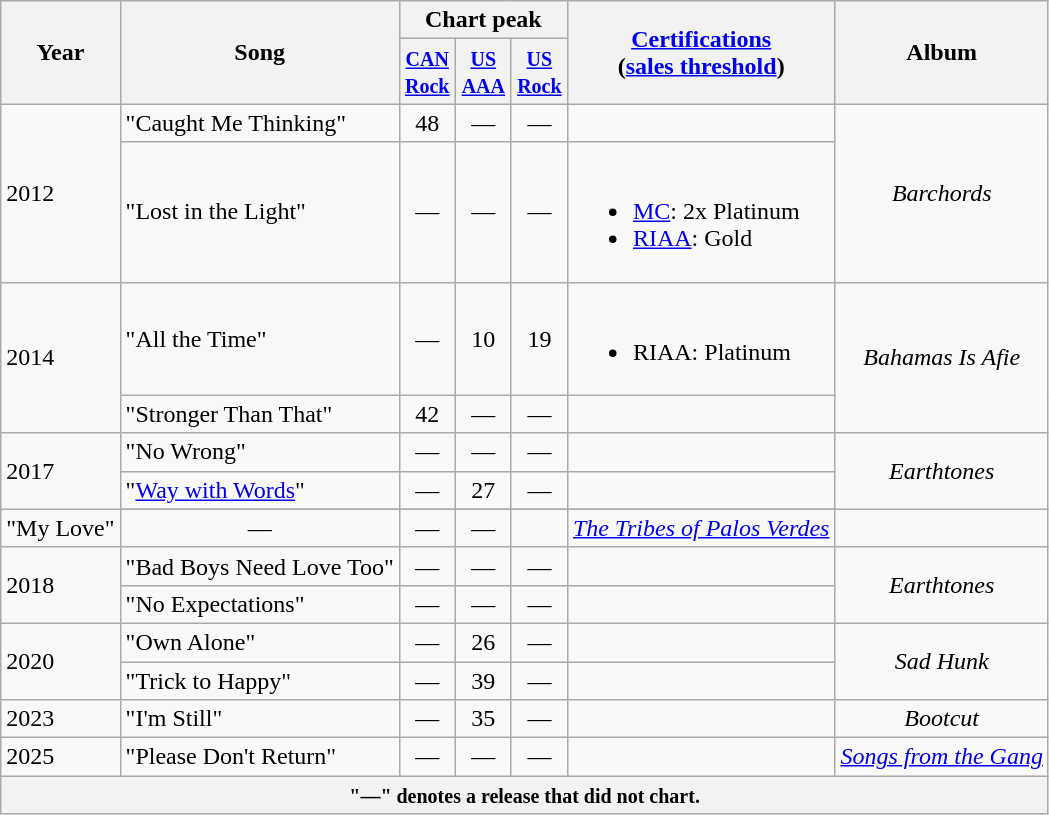<table class="wikitable">
<tr>
<th rowspan="2">Year</th>
<th rowspan="2">Song</th>
<th colspan="3">Chart peak</th>
<th rowspan="2"><a href='#'>Certifications</a><br>(<a href='#'>sales threshold</a>)</th>
<th rowspan="2">Album</th>
</tr>
<tr>
<th width="30"><small><a href='#'>CAN<br>Rock</a><br></small></th>
<th width="30"><small><a href='#'>US<br>AAA</a><br></small></th>
<th width="30"><small><a href='#'>US<br>Rock</a><br></small></th>
</tr>
<tr>
<td rowspan="2">2012</td>
<td>"Caught Me Thinking"</td>
<td align="center">48</td>
<td align="center">—</td>
<td align="center">—</td>
<td></td>
<td rowspan="2" align="center"><em>Barchords</em></td>
</tr>
<tr>
<td>"Lost in the Light"</td>
<td align="center">—</td>
<td align="center">—</td>
<td align="center">—</td>
<td><br><ul><li><a href='#'>MC</a>: 2x Platinum</li><li><a href='#'>RIAA</a>: Gold</li></ul></td>
</tr>
<tr>
<td rowspan="2">2014</td>
<td>"All the Time"</td>
<td align="center">—</td>
<td align="center">10</td>
<td align="center">19</td>
<td><br><ul><li>RIAA: Platinum</li></ul></td>
<td rowspan="2" align="center"><em>Bahamas Is Afie</em></td>
</tr>
<tr>
<td>"Stronger Than That"</td>
<td align="center">42</td>
<td align="center">—</td>
<td align="center">—</td>
<td></td>
</tr>
<tr>
<td rowspan="3">2017</td>
<td>"No Wrong"</td>
<td align="center">—</td>
<td align="center">—</td>
<td align="center">—</td>
<td></td>
<td rowspan="2" align="center"><em>Earthtones</em></td>
</tr>
<tr>
<td>"<a href='#'>Way with Words</a>"</td>
<td align="center">—</td>
<td align="center">27</td>
<td align="center">—</td>
<td></td>
</tr>
<tr>
</tr>
<tr>
<td>"My Love"</td>
<td align="center">—</td>
<td align="center">—</td>
<td align="center">—</td>
<td rowspan="1" align="center"></td>
<td><a href='#'><em>The Tribes of Palos Verdes</em></a></td>
</tr>
<tr>
<td rowspan="2">2018</td>
<td>"Bad Boys Need Love Too"</td>
<td align="center">—</td>
<td align="center">—</td>
<td align="center">—</td>
<td></td>
<td rowspan="2" align="center"><em>Earthtones</em></td>
</tr>
<tr>
<td>"No Expectations"</td>
<td align="center">—</td>
<td align="center">—</td>
<td align="center">—</td>
<td></td>
</tr>
<tr>
<td rowspan="2">2020</td>
<td>"Own Alone"</td>
<td align="center">—</td>
<td align="center">26</td>
<td align="center">—</td>
<td></td>
<td rowspan="2"  align="center"><em>Sad Hunk</em></td>
</tr>
<tr>
<td>"Trick to Happy"</td>
<td align="center">—</td>
<td align="center">39</td>
<td align="center">—</td>
<td></td>
</tr>
<tr>
<td rowspan="1">2023</td>
<td>"I'm Still"</td>
<td align="center">—</td>
<td align="center">35</td>
<td align="center">—</td>
<td></td>
<td rowspan="1"  align="center"><em>Bootcut</em></td>
</tr>
<tr>
<td rowspan="1">2025</td>
<td>"Please Don't Return"</td>
<td align="center">—</td>
<td align="center">—</td>
<td align="center">—</td>
<td></td>
<td rowspan="1"  align="center"><em><a href='#'>Songs from the Gang</a></em></td>
</tr>
<tr>
<th colspan="13"><small>"—" denotes a release that did not chart.</small></th>
</tr>
</table>
